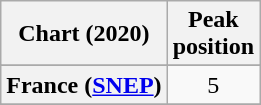<table class="wikitable sortable plainrowheaders" style="text-align:center">
<tr>
<th scope="col">Chart (2020)</th>
<th scope="col">Peak<br>position</th>
</tr>
<tr>
</tr>
<tr>
<th scope=row>France (<a href='#'>SNEP</a>)</th>
<td>5</td>
</tr>
<tr>
</tr>
</table>
